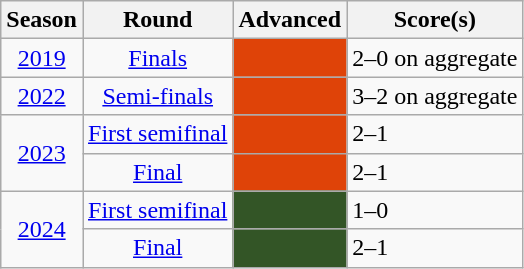<table class="wikitable sortable" style="text-align:center">
<tr>
<th>Season</th>
<th>Round</th>
<th>Advanced</th>
<th class="unsortable">Score(s)</th>
</tr>
<tr>
<td><a href='#'>2019</a></td>
<td><a href='#'>Finals</a></td>
<td style="background-color:#df4308"><strong></strong></td>
<td style="text-align:left">2–0 on aggregate</td>
</tr>
<tr>
<td><a href='#'>2022</a></td>
<td><a href='#'>Semi-finals</a></td>
<td style="background-color:#df4308"><strong></strong></td>
<td style="text-align:left">3–2 on aggregate</td>
</tr>
<tr>
<td rowspan="2"><a href='#'>2023</a></td>
<td><a href='#'>First semifinal</a></td>
<td style="background-color:#df4308"><strong></strong></td>
<td style="text-align:left">2–1</td>
</tr>
<tr>
<td><a href='#'>Final</a></td>
<td style="background-color:#df4308"><strong></strong></td>
<td style="text-align:left">2–1 </td>
</tr>
<tr>
<td rowspan="2"><a href='#'>2024</a></td>
<td><a href='#'>First semifinal</a></td>
<td style="background:#335526;"><strong></strong></td>
<td style="text-align:left">1–0</td>
</tr>
<tr>
<td><a href='#'>Final</a></td>
<td style="background-color:#335526"><strong></strong></td>
<td style="text-align:left">2–1</td>
</tr>
</table>
